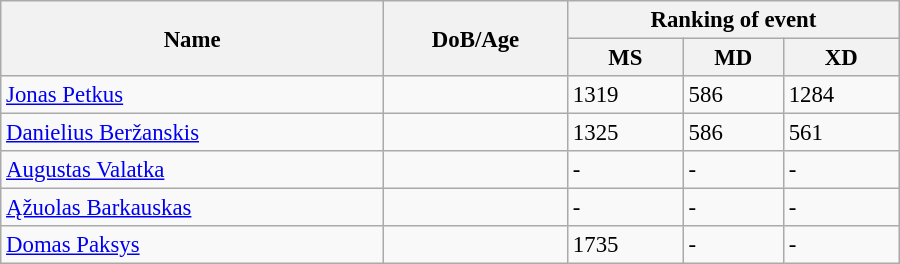<table class="wikitable" style="width:600px; font-size:95%;">
<tr>
<th rowspan="2" align="left">Name</th>
<th rowspan="2" align="left">DoB/Age</th>
<th colspan="3" align="center">Ranking of event</th>
</tr>
<tr>
<th align="center">MS</th>
<th>MD</th>
<th align="center">XD</th>
</tr>
<tr>
<td><a href='#'>Jonas Petkus</a></td>
<td></td>
<td>1319</td>
<td>586</td>
<td>1284</td>
</tr>
<tr>
<td><a href='#'>Danielius Beržanskis</a></td>
<td></td>
<td>1325</td>
<td>586</td>
<td>561</td>
</tr>
<tr>
<td><a href='#'>Augustas Valatka</a></td>
<td></td>
<td>-</td>
<td>-</td>
<td>-</td>
</tr>
<tr>
<td><a href='#'>Ąžuolas Barkauskas</a></td>
<td></td>
<td>-</td>
<td>-</td>
<td>-</td>
</tr>
<tr>
<td><a href='#'>Domas Paksys</a></td>
<td></td>
<td>1735</td>
<td>-</td>
<td>-</td>
</tr>
</table>
